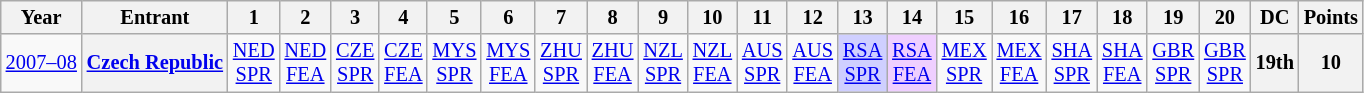<table class="wikitable" style="text-align:center; font-size:85%">
<tr>
<th>Year</th>
<th>Entrant</th>
<th>1</th>
<th>2</th>
<th>3</th>
<th>4</th>
<th>5</th>
<th>6</th>
<th>7</th>
<th>8</th>
<th>9</th>
<th>10</th>
<th>11</th>
<th>12</th>
<th>13</th>
<th>14</th>
<th>15</th>
<th>16</th>
<th>17</th>
<th>18</th>
<th>19</th>
<th>20</th>
<th>DC</th>
<th>Points</th>
</tr>
<tr>
<td nowrap><a href='#'>2007–08</a></td>
<th nowrap><a href='#'>Czech Republic</a></th>
<td><a href='#'>NED<br>SPR</a></td>
<td><a href='#'>NED<br>FEA</a></td>
<td><a href='#'>CZE<br>SPR</a></td>
<td><a href='#'>CZE<br>FEA</a></td>
<td><a href='#'>MYS<br>SPR</a></td>
<td><a href='#'>MYS<br>FEA</a></td>
<td><a href='#'>ZHU<br>SPR</a></td>
<td><a href='#'>ZHU<br>FEA</a></td>
<td><a href='#'>NZL<br>SPR</a></td>
<td><a href='#'>NZL<br>FEA</a></td>
<td><a href='#'>AUS<br>SPR</a></td>
<td><a href='#'>AUS<br>FEA</a></td>
<td style="background:#CFCFFF"><a href='#'>RSA<br>SPR</a><br></td>
<td style="background:#EFCFFF"><a href='#'>RSA<br>FEA</a><br></td>
<td><a href='#'>MEX<br>SPR</a></td>
<td><a href='#'>MEX<br>FEA</a></td>
<td><a href='#'>SHA<br>SPR</a></td>
<td><a href='#'>SHA<br>FEA</a></td>
<td><a href='#'>GBR<br>SPR</a></td>
<td><a href='#'>GBR<br>SPR</a></td>
<th>19th</th>
<th>10</th>
</tr>
</table>
